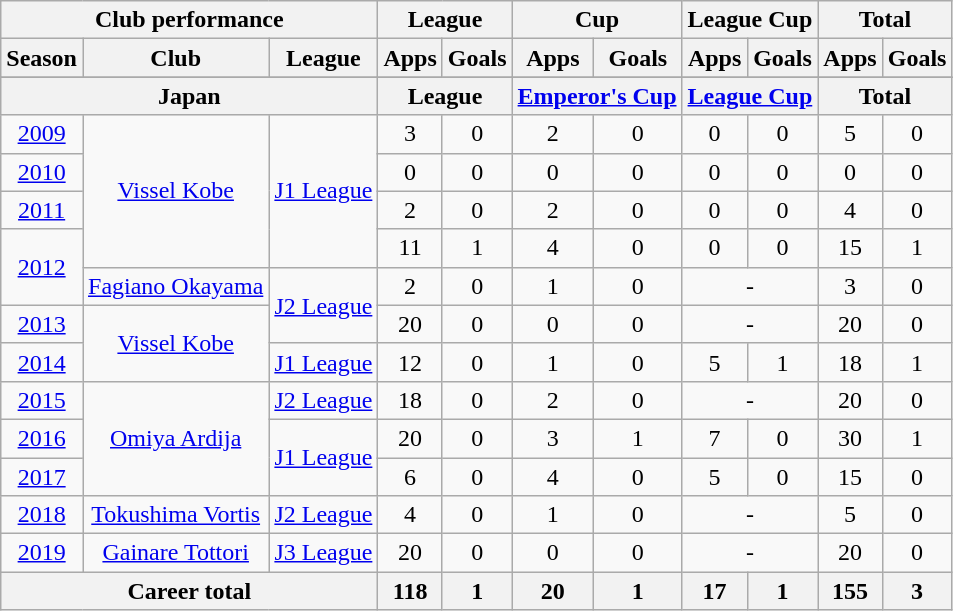<table class="wikitable" style="text-align:center">
<tr>
<th colspan=3>Club performance</th>
<th colspan=2>League</th>
<th colspan=2>Cup</th>
<th colspan=2>League Cup</th>
<th colspan=2>Total</th>
</tr>
<tr>
<th>Season</th>
<th>Club</th>
<th>League</th>
<th>Apps</th>
<th>Goals</th>
<th>Apps</th>
<th>Goals</th>
<th>Apps</th>
<th>Goals</th>
<th>Apps</th>
<th>Goals</th>
</tr>
<tr>
</tr>
<tr>
<th colspan=3>Japan</th>
<th colspan=2>League</th>
<th colspan=2><a href='#'>Emperor's Cup</a></th>
<th colspan=2><a href='#'>League Cup</a></th>
<th colspan=2>Total</th>
</tr>
<tr>
<td><a href='#'>2009</a></td>
<td rowspan="4"><a href='#'>Vissel Kobe</a></td>
<td rowspan="4"><a href='#'>J1 League</a></td>
<td>3</td>
<td>0</td>
<td>2</td>
<td>0</td>
<td>0</td>
<td>0</td>
<td>5</td>
<td>0</td>
</tr>
<tr>
<td><a href='#'>2010</a></td>
<td>0</td>
<td>0</td>
<td>0</td>
<td>0</td>
<td>0</td>
<td>0</td>
<td>0</td>
<td>0</td>
</tr>
<tr>
<td><a href='#'>2011</a></td>
<td>2</td>
<td>0</td>
<td>2</td>
<td>0</td>
<td>0</td>
<td>0</td>
<td>4</td>
<td>0</td>
</tr>
<tr>
<td rowspan="2"><a href='#'>2012</a></td>
<td>11</td>
<td>1</td>
<td>4</td>
<td>0</td>
<td>0</td>
<td>0</td>
<td>15</td>
<td>1</td>
</tr>
<tr>
<td><a href='#'>Fagiano Okayama</a></td>
<td rowspan="2"><a href='#'>J2 League</a></td>
<td>2</td>
<td>0</td>
<td>1</td>
<td>0</td>
<td colspan="2">-</td>
<td>3</td>
<td>0</td>
</tr>
<tr>
<td><a href='#'>2013</a></td>
<td rowspan="2"><a href='#'>Vissel Kobe</a></td>
<td>20</td>
<td>0</td>
<td>0</td>
<td>0</td>
<td colspan="2">-</td>
<td>20</td>
<td>0</td>
</tr>
<tr>
<td><a href='#'>2014</a></td>
<td><a href='#'>J1 League</a></td>
<td>12</td>
<td>0</td>
<td>1</td>
<td>0</td>
<td>5</td>
<td>1</td>
<td>18</td>
<td>1</td>
</tr>
<tr>
<td><a href='#'>2015</a></td>
<td rowspan="3"><a href='#'>Omiya Ardija</a></td>
<td><a href='#'>J2 League</a></td>
<td>18</td>
<td>0</td>
<td>2</td>
<td>0</td>
<td colspan="2">-</td>
<td>20</td>
<td>0</td>
</tr>
<tr>
<td><a href='#'>2016</a></td>
<td rowspan="2"><a href='#'>J1 League</a></td>
<td>20</td>
<td>0</td>
<td>3</td>
<td>1</td>
<td>7</td>
<td>0</td>
<td>30</td>
<td>1</td>
</tr>
<tr>
<td><a href='#'>2017</a></td>
<td>6</td>
<td>0</td>
<td>4</td>
<td>0</td>
<td>5</td>
<td>0</td>
<td>15</td>
<td>0</td>
</tr>
<tr>
<td><a href='#'>2018</a></td>
<td><a href='#'>Tokushima Vortis</a></td>
<td><a href='#'>J2 League</a></td>
<td>4</td>
<td>0</td>
<td>1</td>
<td>0</td>
<td colspan="2">-</td>
<td>5</td>
<td>0</td>
</tr>
<tr>
<td><a href='#'>2019</a></td>
<td><a href='#'>Gainare Tottori</a></td>
<td><a href='#'>J3 League</a></td>
<td>20</td>
<td>0</td>
<td>0</td>
<td>0</td>
<td colspan="2">-</td>
<td>20</td>
<td>0</td>
</tr>
<tr>
<th colspan=3>Career total</th>
<th>118</th>
<th>1</th>
<th>20</th>
<th>1</th>
<th>17</th>
<th>1</th>
<th>155</th>
<th>3</th>
</tr>
</table>
